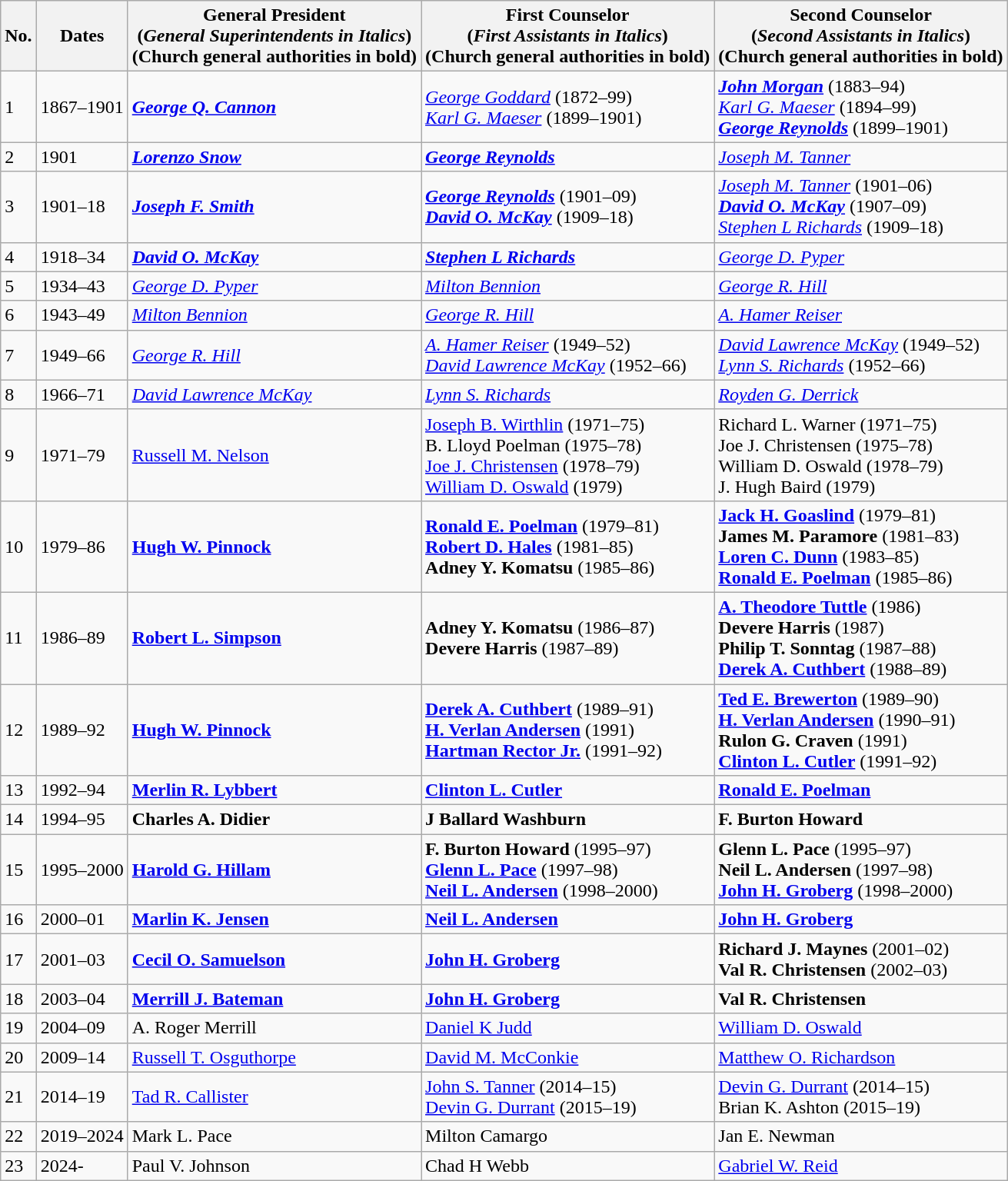<table class="wikitable">
<tr>
<th>No.</th>
<th>Dates</th>
<th>General President<br>(<em>General Superintendents in Italics</em>)<br>(<strong>Church general authorities in bold</strong>)</th>
<th>First Counselor<br>(<em>First Assistants in Italics</em>)<br>(<strong>Church general authorities in bold</strong>)</th>
<th>Second Counselor<br>(<em>Second Assistants in Italics</em>)<br>(<strong>Church general authorities in bold</strong>)</th>
</tr>
<tr>
<td>1</td>
<td>1867–1901</td>
<td><strong><em><a href='#'>George Q. Cannon</a></em></strong></td>
<td><em><a href='#'>George Goddard</a></em> (1872–99)<br><em><a href='#'>Karl G. Maeser</a></em> (1899–1901)</td>
<td><strong><em><a href='#'>John Morgan</a></em></strong> (1883–94)<br><em><a href='#'>Karl G. Maeser</a></em> (1894–99)<br><strong><em><a href='#'>George Reynolds</a></em></strong> (1899–1901)</td>
</tr>
<tr>
<td>2</td>
<td>1901</td>
<td><strong><em><a href='#'>Lorenzo Snow</a></em></strong></td>
<td><strong><em><a href='#'>George Reynolds</a></em></strong></td>
<td><em><a href='#'>Joseph M. Tanner</a></em></td>
</tr>
<tr>
<td>3</td>
<td>1901–18</td>
<td><strong><em><a href='#'>Joseph F. Smith</a></em></strong></td>
<td><strong><em><a href='#'>George Reynolds</a></em></strong> (1901–09)<br><strong><em><a href='#'>David O. McKay</a></em></strong> (1909–18)</td>
<td><em><a href='#'>Joseph M. Tanner</a></em> (1901–06)<br><strong><em><a href='#'>David O. McKay</a></em></strong> (1907–09)<br><em><a href='#'>Stephen L Richards</a></em> (1909–18)</td>
</tr>
<tr>
<td>4</td>
<td>1918–34</td>
<td><strong><em><a href='#'>David O. McKay</a></em></strong></td>
<td><strong><em><a href='#'>Stephen L Richards</a></em></strong></td>
<td><em><a href='#'>George D. Pyper</a></em></td>
</tr>
<tr>
<td>5</td>
<td>1934–43</td>
<td><em><a href='#'>George D. Pyper</a></em></td>
<td><em><a href='#'>Milton Bennion</a></em></td>
<td><em><a href='#'>George R. Hill</a></em></td>
</tr>
<tr>
<td>6</td>
<td>1943–49</td>
<td><em><a href='#'>Milton Bennion</a></em></td>
<td><em><a href='#'>George R. Hill</a></em></td>
<td><em><a href='#'>A. Hamer Reiser</a></em></td>
</tr>
<tr>
<td>7</td>
<td>1949–66</td>
<td><em><a href='#'>George R. Hill</a></em></td>
<td><em><a href='#'>A. Hamer Reiser</a></em> (1949–52)<br><em><a href='#'>David Lawrence McKay</a></em> (1952–66)</td>
<td><em><a href='#'>David Lawrence McKay</a></em> (1949–52)<br><em><a href='#'>Lynn S. Richards</a></em> (1952–66)</td>
</tr>
<tr>
<td>8</td>
<td>1966–71</td>
<td><em><a href='#'>David Lawrence McKay</a></em></td>
<td><em><a href='#'>Lynn S. Richards</a></em></td>
<td><em><a href='#'>Royden G. Derrick</a></em></td>
</tr>
<tr>
<td>9</td>
<td>1971–79</td>
<td><a href='#'>Russell M. Nelson</a></td>
<td><a href='#'>Joseph B. Wirthlin</a> (1971–75)<br>B. Lloyd Poelman (1975–78)<br><a href='#'>Joe J. Christensen</a> (1978–79)<br><a href='#'>William D. Oswald</a> (1979)</td>
<td>Richard L. Warner (1971–75)<br>Joe J. Christensen (1975–78)<br>William D. Oswald (1978–79)<br>J. Hugh Baird (1979)</td>
</tr>
<tr>
<td>10</td>
<td>1979–86</td>
<td><strong><a href='#'>Hugh W. Pinnock</a></strong></td>
<td><strong><a href='#'>Ronald E. Poelman</a></strong> (1979–81)<br><strong><a href='#'>Robert D. Hales</a></strong> (1981–85)<br><strong>Adney Y. Komatsu</strong> (1985–86)</td>
<td><strong><a href='#'>Jack H. Goaslind</a></strong> (1979–81)<br><strong>James M. Paramore</strong> (1981–83)<br><strong><a href='#'>Loren C. Dunn</a></strong> (1983–85)<br><strong><a href='#'>Ronald E. Poelman</a></strong> (1985–86)</td>
</tr>
<tr>
<td>11</td>
<td>1986–89</td>
<td><strong><a href='#'>Robert L. Simpson</a></strong></td>
<td><strong>Adney Y. Komatsu</strong> (1986–87)<br><strong>Devere Harris</strong> (1987–89)</td>
<td><strong><a href='#'>A. Theodore Tuttle</a></strong> (1986)<br><strong>Devere Harris</strong> (1987)<br><strong>Philip T. Sonntag</strong> (1987–88)<br><strong><a href='#'>Derek A. Cuthbert</a></strong> (1988–89)</td>
</tr>
<tr>
<td>12</td>
<td>1989–92</td>
<td><strong><a href='#'>Hugh W. Pinnock</a></strong></td>
<td><strong><a href='#'>Derek A. Cuthbert</a></strong> (1989–91)<br><strong><a href='#'>H. Verlan Andersen</a></strong> (1991)<br><strong><a href='#'>Hartman Rector Jr.</a></strong> (1991–92)</td>
<td><strong><a href='#'>Ted E. Brewerton</a></strong> (1989–90)<br><strong><a href='#'>H. Verlan Andersen</a></strong> (1990–91)<br><strong>Rulon G. Craven</strong> (1991)<br><strong><a href='#'>Clinton L. Cutler</a></strong> (1991–92)</td>
</tr>
<tr>
<td>13</td>
<td>1992–94</td>
<td><strong><a href='#'>Merlin R. Lybbert</a></strong></td>
<td><strong><a href='#'>Clinton L. Cutler</a></strong></td>
<td><strong><a href='#'>Ronald E. Poelman</a></strong></td>
</tr>
<tr>
<td>14</td>
<td>1994–95</td>
<td><strong>Charles A. Didier</strong></td>
<td><strong>J Ballard Washburn</strong></td>
<td><strong>F. Burton Howard</strong></td>
</tr>
<tr>
<td>15</td>
<td>1995–2000</td>
<td><strong><a href='#'>Harold G. Hillam</a></strong></td>
<td><strong>F. Burton Howard</strong> (1995–97)<br><strong><a href='#'>Glenn L. Pace</a></strong> (1997–98)<br><strong><a href='#'>Neil L. Andersen</a></strong> (1998–2000)</td>
<td><strong>Glenn L. Pace</strong> (1995–97)<br><strong>Neil L. Andersen</strong> (1997–98)<br><strong><a href='#'>John H. Groberg</a></strong> (1998–2000)</td>
</tr>
<tr>
<td>16</td>
<td>2000–01</td>
<td><strong><a href='#'>Marlin K. Jensen</a></strong></td>
<td><strong><a href='#'>Neil L. Andersen</a></strong></td>
<td><strong><a href='#'>John H. Groberg</a></strong></td>
</tr>
<tr>
<td>17</td>
<td>2001–03</td>
<td><strong><a href='#'>Cecil O. Samuelson</a></strong></td>
<td><strong><a href='#'>John H. Groberg</a></strong></td>
<td><strong>Richard J. Maynes</strong> (2001–02)<br><strong>Val R. Christensen</strong> (2002–03)</td>
</tr>
<tr>
<td>18</td>
<td>2003–04</td>
<td><strong><a href='#'>Merrill J. Bateman</a></strong></td>
<td><strong><a href='#'>John H. Groberg</a></strong></td>
<td><strong>Val R. Christensen</strong></td>
</tr>
<tr>
<td>19</td>
<td>2004–09</td>
<td>A. Roger Merrill</td>
<td><a href='#'>Daniel K Judd</a></td>
<td><a href='#'>William D. Oswald</a></td>
</tr>
<tr>
<td>20</td>
<td>2009–14</td>
<td><a href='#'>Russell T. Osguthorpe</a></td>
<td><a href='#'>David M. McConkie</a></td>
<td><a href='#'>Matthew O. Richardson</a></td>
</tr>
<tr>
<td>21</td>
<td>2014–19</td>
<td><a href='#'>Tad R. Callister</a></td>
<td><a href='#'>John S. Tanner</a> (2014–15)<br><a href='#'>Devin G. Durrant</a> (2015–19)</td>
<td><a href='#'>Devin G. Durrant</a> (2014–15)<br>Brian K. Ashton (2015–19)</td>
</tr>
<tr>
<td>22</td>
<td>2019–2024</td>
<td>Mark L. Pace</td>
<td>Milton Camargo</td>
<td>Jan E. Newman</td>
</tr>
<tr>
<td>23</td>
<td>2024-</td>
<td>Paul V. Johnson</td>
<td>Chad H Webb</td>
<td><a href='#'>Gabriel W. Reid</a></td>
</tr>
</table>
